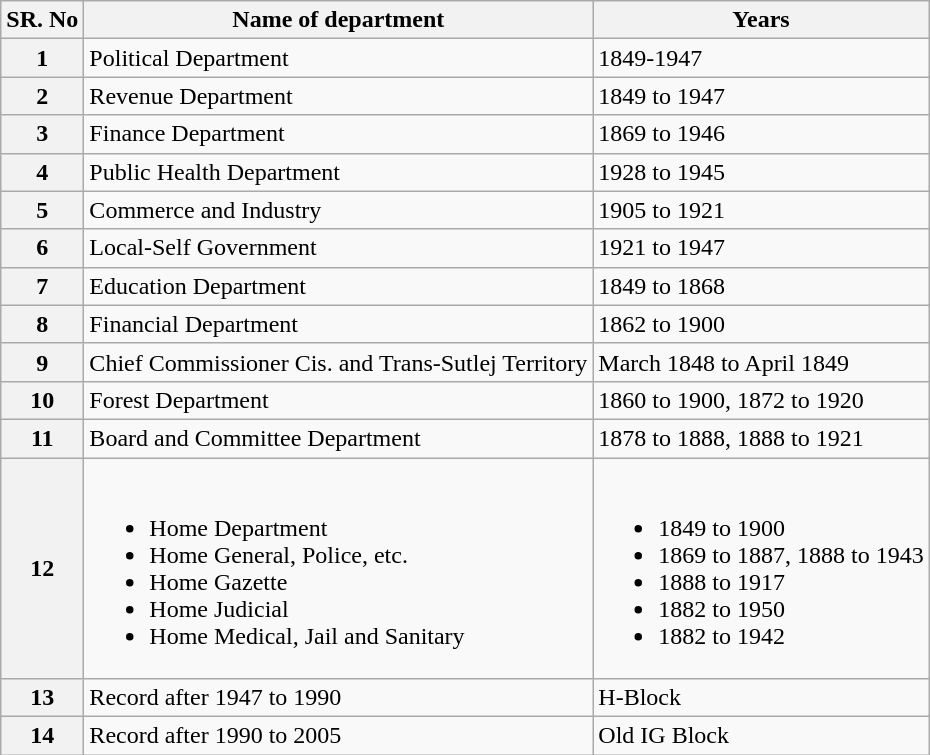<table class="wikitable">
<tr>
<th>SR. No</th>
<th>Name of department</th>
<th>Years</th>
</tr>
<tr>
<th>1</th>
<td>Political Department</td>
<td>1849-1947</td>
</tr>
<tr>
<th>2</th>
<td>Revenue Department</td>
<td>1849 to 1947</td>
</tr>
<tr>
<th>3</th>
<td>Finance Department</td>
<td>1869 to 1946</td>
</tr>
<tr>
<th>4</th>
<td>Public Health Department</td>
<td>1928 to 1945</td>
</tr>
<tr>
<th>5</th>
<td>Commerce and Industry</td>
<td>1905 to 1921</td>
</tr>
<tr>
<th>6</th>
<td>Local-Self Government</td>
<td>1921 to 1947</td>
</tr>
<tr>
<th>7</th>
<td>Education Department</td>
<td>1849 to 1868</td>
</tr>
<tr>
<th>8</th>
<td>Financial Department</td>
<td>1862 to 1900</td>
</tr>
<tr>
<th>9</th>
<td>Chief Commissioner Cis. and Trans-Sutlej Territory</td>
<td>March 1848 to April 1849</td>
</tr>
<tr>
<th>10</th>
<td>Forest Department</td>
<td>1860 to 1900, 1872 to 1920</td>
</tr>
<tr>
<th>11</th>
<td>Board and Committee Department</td>
<td>1878 to 1888, 1888 to 1921</td>
</tr>
<tr>
<th>12</th>
<td><br><ul><li>Home Department</li><li>Home General, Police, etc.</li><li>Home Gazette</li><li>Home Judicial</li><li>Home Medical, Jail and Sanitary</li></ul></td>
<td><br><ul><li>1849 to 1900</li><li>1869 to 1887, 1888 to 1943</li><li>1888 to 1917</li><li>1882 to 1950</li><li>1882 to 1942</li></ul></td>
</tr>
<tr>
<th>13</th>
<td>Record after 1947 to 1990</td>
<td>H-Block</td>
</tr>
<tr>
<th>14</th>
<td>Record after 1990 to 2005</td>
<td>Old IG Block</td>
</tr>
</table>
